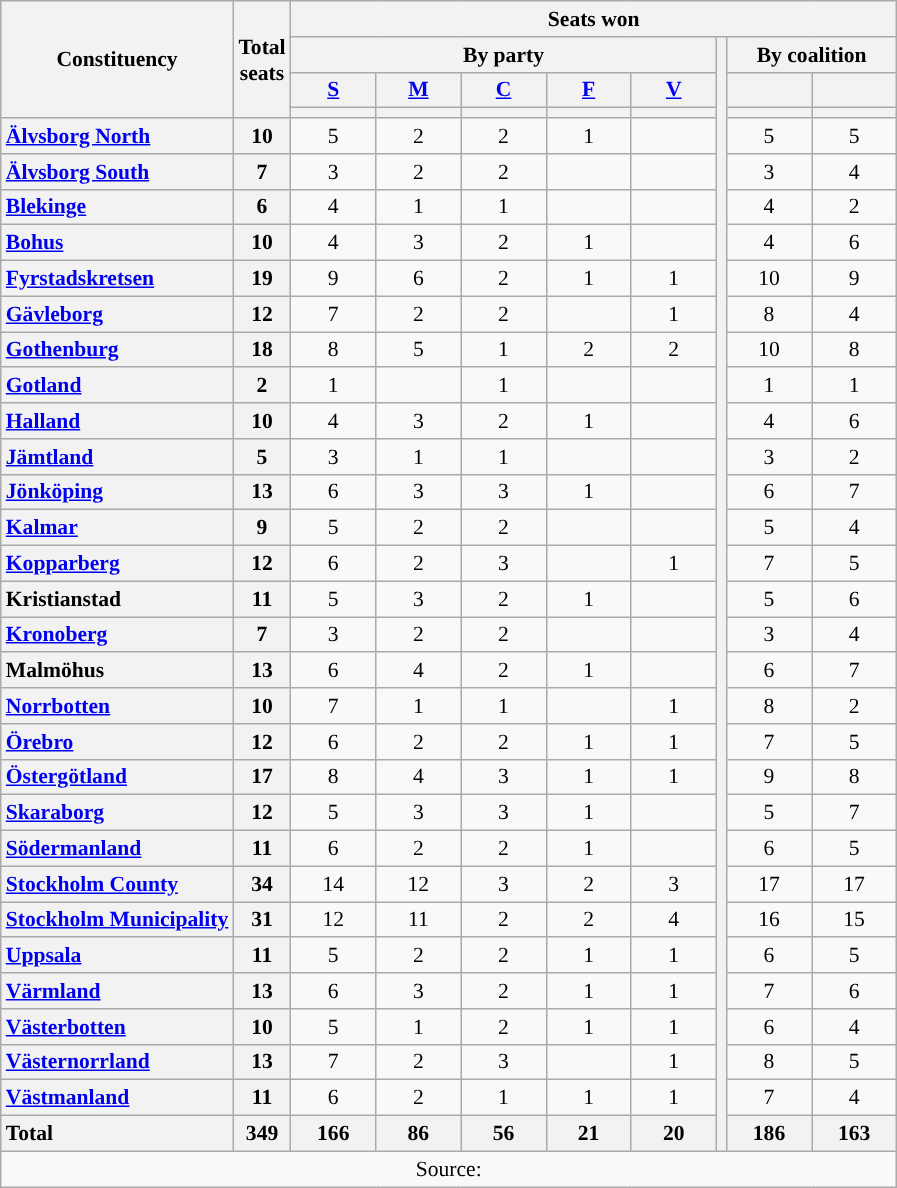<table class="wikitable" style="text-align:center; font-size: 0.9em;">
<tr>
<th rowspan="4">Constituency</th>
<th rowspan="4">Total<br>seats</th>
<th colspan="8">Seats won</th>
</tr>
<tr>
<th colspan="5">By party</th>
<th rowspan="32"></th>
<th colspan="2">By coalition</th>
</tr>
<tr>
<th class="unsortable" style="width:50px;"><a href='#'>S</a></th>
<th class="unsortable" style="width:50px;"><a href='#'>M</a></th>
<th class="unsortable" style="width:50px;"><a href='#'>C</a></th>
<th class="unsortable" style="width:50px;"><a href='#'>F</a></th>
<th class="unsortable" style="width:50px;"><a href='#'>V</a></th>
<th class="unsortable" style="width:50px;"></th>
<th class="unsortable" style="width:50px;"></th>
</tr>
<tr>
<th style="background:"></th>
<th style="background:"></th>
<th style="background:"></th>
<th style="background:"></th>
<th style="background:"></th>
<th style="background:"></th>
<th style="background:"></th>
</tr>
<tr>
<th style="text-align: left;"><a href='#'>Älvsborg North</a></th>
<th>10</th>
<td>5</td>
<td>2</td>
<td>2</td>
<td>1</td>
<td></td>
<td>5</td>
<td>5</td>
</tr>
<tr>
<th style="text-align: left;"><a href='#'>Älvsborg South</a></th>
<th>7</th>
<td>3</td>
<td>2</td>
<td>2</td>
<td></td>
<td></td>
<td>3</td>
<td>4</td>
</tr>
<tr>
<th style="text-align: left;"><a href='#'>Blekinge</a></th>
<th>6</th>
<td>4</td>
<td>1</td>
<td>1</td>
<td></td>
<td></td>
<td>4</td>
<td>2</td>
</tr>
<tr>
<th style="text-align: left;"><a href='#'>Bohus</a></th>
<th>10</th>
<td>4</td>
<td>3</td>
<td>2</td>
<td>1</td>
<td></td>
<td>4</td>
<td>6</td>
</tr>
<tr>
<th style="text-align: left;"><a href='#'>Fyrstadskretsen</a></th>
<th>19</th>
<td>9</td>
<td>6</td>
<td>2</td>
<td>1</td>
<td>1</td>
<td>10</td>
<td>9</td>
</tr>
<tr>
<th style="text-align: left;"><a href='#'>Gävleborg</a></th>
<th>12</th>
<td>7</td>
<td>2</td>
<td>2</td>
<td></td>
<td>1</td>
<td>8</td>
<td>4</td>
</tr>
<tr>
<th style="text-align: left;"><a href='#'>Gothenburg</a></th>
<th>18</th>
<td>8</td>
<td>5</td>
<td>1</td>
<td>2</td>
<td>2</td>
<td>10</td>
<td>8</td>
</tr>
<tr>
<th style="text-align: left;"><a href='#'>Gotland</a></th>
<th>2</th>
<td>1</td>
<td></td>
<td>1</td>
<td></td>
<td></td>
<td>1</td>
<td>1</td>
</tr>
<tr>
<th style="text-align: left;"><a href='#'>Halland</a></th>
<th>10</th>
<td>4</td>
<td>3</td>
<td>2</td>
<td>1</td>
<td></td>
<td>4</td>
<td>6</td>
</tr>
<tr>
<th style="text-align: left;"><a href='#'>Jämtland</a></th>
<th>5</th>
<td>3</td>
<td>1</td>
<td>1</td>
<td></td>
<td></td>
<td>3</td>
<td>2</td>
</tr>
<tr>
<th style="text-align: left;"><a href='#'>Jönköping</a></th>
<th>13</th>
<td>6</td>
<td>3</td>
<td>3</td>
<td>1</td>
<td></td>
<td>6</td>
<td>7</td>
</tr>
<tr>
<th style="text-align: left;"><a href='#'>Kalmar</a></th>
<th>9</th>
<td>5</td>
<td>2</td>
<td>2</td>
<td></td>
<td></td>
<td>5</td>
<td>4</td>
</tr>
<tr>
<th style="text-align: left;"><a href='#'>Kopparberg</a></th>
<th>12</th>
<td>6</td>
<td>2</td>
<td>3</td>
<td></td>
<td>1</td>
<td>7</td>
<td>5</td>
</tr>
<tr>
<th style="text-align: left;">Kristianstad</th>
<th>11</th>
<td>5</td>
<td>3</td>
<td>2</td>
<td>1</td>
<td></td>
<td>5</td>
<td>6</td>
</tr>
<tr>
<th style="text-align: left;"><a href='#'>Kronoberg</a></th>
<th>7</th>
<td>3</td>
<td>2</td>
<td>2</td>
<td></td>
<td></td>
<td>3</td>
<td>4</td>
</tr>
<tr>
<th style="text-align: left;">Malmöhus</th>
<th>13</th>
<td>6</td>
<td>4</td>
<td>2</td>
<td>1</td>
<td></td>
<td>6</td>
<td>7</td>
</tr>
<tr>
<th style="text-align: left;"><a href='#'>Norrbotten</a></th>
<th>10</th>
<td>7</td>
<td>1</td>
<td>1</td>
<td></td>
<td>1</td>
<td>8</td>
<td>2</td>
</tr>
<tr>
<th style="text-align: left;"><a href='#'>Örebro</a></th>
<th>12</th>
<td>6</td>
<td>2</td>
<td>2</td>
<td>1</td>
<td>1</td>
<td>7</td>
<td>5</td>
</tr>
<tr>
<th style="text-align: left;"><a href='#'>Östergötland</a></th>
<th>17</th>
<td>8</td>
<td>4</td>
<td>3</td>
<td>1</td>
<td>1</td>
<td>9</td>
<td>8</td>
</tr>
<tr>
<th style="text-align: left;"><a href='#'>Skaraborg</a></th>
<th>12</th>
<td>5</td>
<td>3</td>
<td>3</td>
<td>1</td>
<td></td>
<td>5</td>
<td>7</td>
</tr>
<tr>
<th style="text-align: left;"><a href='#'>Södermanland</a></th>
<th>11</th>
<td>6</td>
<td>2</td>
<td>2</td>
<td>1</td>
<td></td>
<td>6</td>
<td>5</td>
</tr>
<tr>
<th style="text-align: left;"><a href='#'>Stockholm County</a></th>
<th>34</th>
<td>14</td>
<td>12</td>
<td>3</td>
<td>2</td>
<td>3</td>
<td>17</td>
<td>17</td>
</tr>
<tr>
<th style="text-align: left;"><a href='#'>Stockholm Municipality</a></th>
<th>31</th>
<td>12</td>
<td>11</td>
<td>2</td>
<td>2</td>
<td>4</td>
<td>16</td>
<td>15</td>
</tr>
<tr>
<th style="text-align: left;"><a href='#'>Uppsala</a></th>
<th>11</th>
<td>5</td>
<td>2</td>
<td>2</td>
<td>1</td>
<td>1</td>
<td>6</td>
<td>5</td>
</tr>
<tr>
<th style="text-align: left;"><a href='#'>Värmland</a></th>
<th>13</th>
<td>6</td>
<td>3</td>
<td>2</td>
<td>1</td>
<td>1</td>
<td>7</td>
<td>6</td>
</tr>
<tr>
<th style="text-align: left;"><a href='#'>Västerbotten</a></th>
<th>10</th>
<td>5</td>
<td>1</td>
<td>2</td>
<td>1</td>
<td>1</td>
<td>6</td>
<td>4</td>
</tr>
<tr>
<th style="text-align: left;"><a href='#'>Västernorrland</a></th>
<th>13</th>
<td>7</td>
<td>2</td>
<td>3</td>
<td></td>
<td>1</td>
<td>8</td>
<td>5</td>
</tr>
<tr>
<th style="text-align: left;"><a href='#'>Västmanland</a></th>
<th>11</th>
<td>6</td>
<td>2</td>
<td>1</td>
<td>1</td>
<td>1</td>
<td>7</td>
<td>4</td>
</tr>
<tr>
<th style="text-align: left;">Total</th>
<th>349</th>
<th>166</th>
<th>86</th>
<th>56</th>
<th>21</th>
<th>20</th>
<th>186</th>
<th>163</th>
</tr>
<tr>
<td colspan="10">Source: </td>
</tr>
</table>
